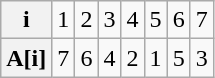<table class="wikitable">
<tr>
<th>i</th>
<td>1</td>
<td>2</td>
<td>3</td>
<td>4</td>
<td>5</td>
<td>6</td>
<td>7</td>
</tr>
<tr>
<th>A[i]</th>
<td>7</td>
<td>6</td>
<td>4</td>
<td>2</td>
<td>1</td>
<td>5</td>
<td>3</td>
</tr>
</table>
